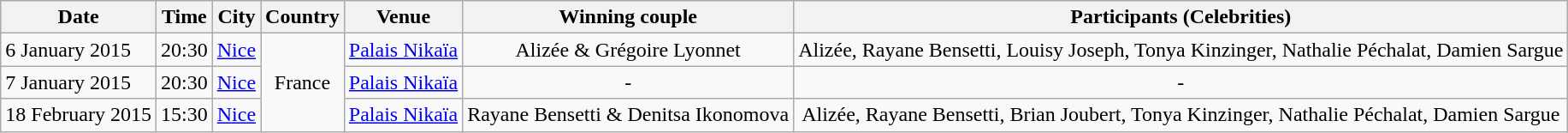<table class="wikitable">
<tr>
<th>Date</th>
<th>Time</th>
<th>City</th>
<th>Country</th>
<th>Venue</th>
<th>Winning couple</th>
<th>Participants (Celebrities)</th>
</tr>
<tr>
<td>6 January 2015</td>
<td>20:30</td>
<td style="text-align:center;"><a href='#'>Nice</a></td>
<td rowspan="3" style="text-align:center;">France</td>
<td style="text-align:center;"><a href='#'>Palais Nikaïa</a></td>
<td style="text-align:center;">Alizée & Grégoire Lyonnet</td>
<td style="text-align:center;">Alizée, Rayane Bensetti, Louisy Joseph, Tonya Kinzinger, Nathalie Péchalat, Damien Sargue</td>
</tr>
<tr>
<td>7 January 2015 </td>
<td>20:30</td>
<td style="text-align:center;"><a href='#'>Nice</a></td>
<td style="text-align:center;"><a href='#'>Palais Nikaïa</a></td>
<td style="text-align:center;">-</td>
<td style="text-align:center;">-</td>
</tr>
<tr>
<td>18 February 2015 </td>
<td>15:30</td>
<td style="text-align:center;"><a href='#'>Nice</a></td>
<td style="text-align:center;"><a href='#'>Palais Nikaïa</a></td>
<td style="text-align:center;">Rayane Bensetti & Denitsa Ikonomova</td>
<td style="text-align:center;">Alizée, Rayane Bensetti, Brian Joubert, Tonya Kinzinger, Nathalie Péchalat, Damien Sargue</td>
</tr>
</table>
